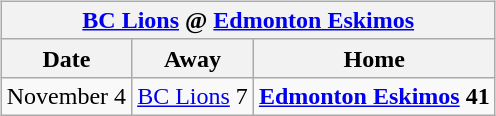<table cellspacing="10">
<tr>
<td valign="top"><br><table class="wikitable">
<tr>
<th colspan="4"><a href='#'>BC Lions</a> @ <a href='#'>Edmonton Eskimos</a></th>
</tr>
<tr>
<th>Date</th>
<th>Away</th>
<th>Home</th>
</tr>
<tr>
<td>November 4</td>
<td><a href='#'>BC Lions</a> 7</td>
<td><strong><a href='#'>Edmonton Eskimos</a> 41</strong></td>
</tr>
</table>
</td>
</tr>
</table>
